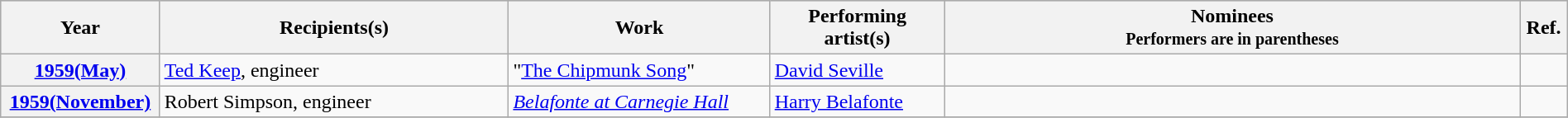<table class="wikitable sortable" width="100%">
<tr bgcolor="#bebebe">
<th width="5%">Year</th>
<th width="20%">Recipients(s)</th>
<th width="15%">Work</th>
<th width="10%">Performing artist(s)</th>
<th width="33%" class=unsortable>Nominees<br><small>Performers are in parentheses</small></th>
<th width="2%" class=unsortable>Ref.</th>
</tr>
<tr>
<th scope="row" style="text-align:center;"><a href='#'>1959(May)</a></th>
<td><a href='#'>Ted Keep</a>, engineer</td>
<td>"<a href='#'>The Chipmunk Song</a>"</td>
<td><a href='#'>David Seville</a></td>
<td></td>
<td></td>
</tr>
<tr>
<th scope="row" style="text-align:center;"><a href='#'>1959(November)</a></th>
<td>Robert Simpson, engineer</td>
<td><em><a href='#'>Belafonte at Carnegie Hall</a></em></td>
<td><a href='#'>Harry Belafonte</a></td>
<td></td>
<td></td>
</tr>
<tr>
</tr>
</table>
